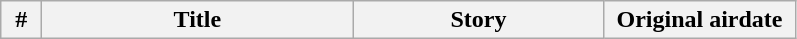<table class="wikitable plainrowheaders">
<tr>
<th width="20">#</th>
<th width="200">Title</th>
<th width="160">Story</th>
<th width="120">Original airdate<br>




</th>
</tr>
</table>
